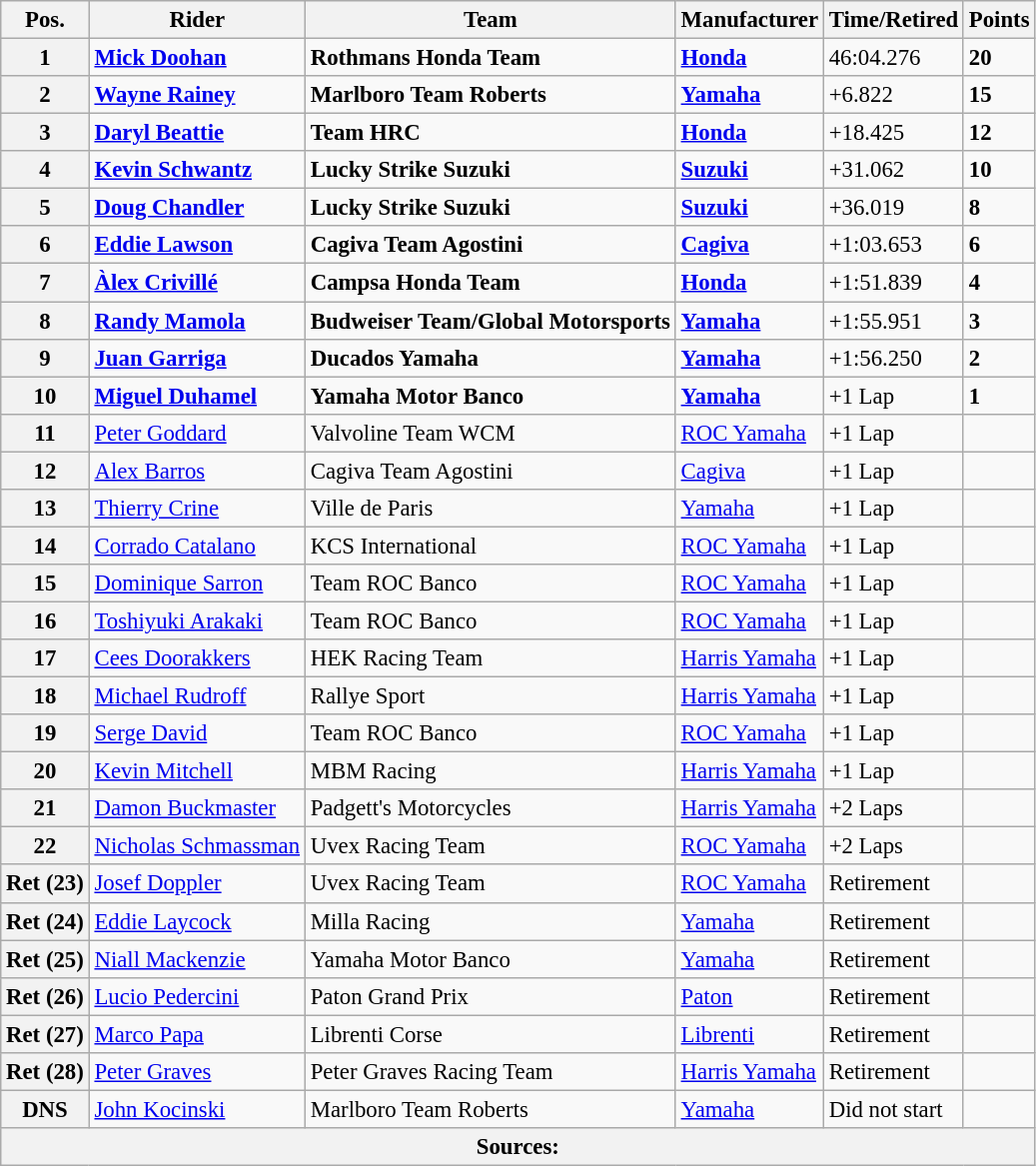<table class="wikitable" style="font-size: 95%;">
<tr>
<th>Pos.</th>
<th>Rider</th>
<th>Team</th>
<th>Manufacturer</th>
<th>Time/Retired</th>
<th>Points</th>
</tr>
<tr>
<th>1</th>
<td> <strong><a href='#'>Mick Doohan</a></strong></td>
<td><strong>Rothmans Honda Team</strong></td>
<td><strong><a href='#'>Honda</a></strong></td>
<td>46:04.276</td>
<td><strong>20</strong></td>
</tr>
<tr>
<th>2</th>
<td> <strong><a href='#'>Wayne Rainey</a></strong></td>
<td><strong>Marlboro Team Roberts</strong></td>
<td><strong><a href='#'>Yamaha</a></strong></td>
<td>+6.822</td>
<td><strong>15</strong></td>
</tr>
<tr>
<th>3</th>
<td> <strong><a href='#'>Daryl Beattie</a></strong></td>
<td><strong>Team HRC</strong></td>
<td><strong><a href='#'>Honda</a></strong></td>
<td>+18.425</td>
<td><strong>12</strong></td>
</tr>
<tr>
<th>4</th>
<td> <strong><a href='#'>Kevin Schwantz</a></strong></td>
<td><strong>Lucky Strike Suzuki</strong></td>
<td><strong><a href='#'>Suzuki</a></strong></td>
<td>+31.062</td>
<td><strong>10</strong></td>
</tr>
<tr>
<th>5</th>
<td> <strong><a href='#'>Doug Chandler</a></strong></td>
<td><strong>Lucky Strike Suzuki</strong></td>
<td><strong><a href='#'>Suzuki</a></strong></td>
<td>+36.019</td>
<td><strong>8</strong></td>
</tr>
<tr>
<th>6</th>
<td> <strong><a href='#'>Eddie Lawson</a></strong></td>
<td><strong>Cagiva Team Agostini</strong></td>
<td><strong><a href='#'>Cagiva</a></strong></td>
<td>+1:03.653</td>
<td><strong>6</strong></td>
</tr>
<tr>
<th>7</th>
<td> <strong><a href='#'>Àlex Crivillé</a></strong></td>
<td><strong>Campsa Honda Team</strong></td>
<td><strong><a href='#'>Honda</a></strong></td>
<td>+1:51.839</td>
<td><strong>4</strong></td>
</tr>
<tr>
<th>8</th>
<td> <strong><a href='#'>Randy Mamola</a></strong></td>
<td><strong>Budweiser Team/Global Motorsports</strong></td>
<td><strong><a href='#'>Yamaha</a></strong></td>
<td>+1:55.951</td>
<td><strong>3</strong></td>
</tr>
<tr>
<th>9</th>
<td> <strong><a href='#'>Juan Garriga</a></strong></td>
<td><strong>Ducados Yamaha</strong></td>
<td><strong><a href='#'>Yamaha</a></strong></td>
<td>+1:56.250</td>
<td><strong>2</strong></td>
</tr>
<tr>
<th>10</th>
<td> <strong><a href='#'>Miguel Duhamel</a></strong></td>
<td><strong>Yamaha Motor Banco</strong></td>
<td><strong><a href='#'>Yamaha</a></strong></td>
<td>+1 Lap</td>
<td><strong>1</strong></td>
</tr>
<tr>
<th>11</th>
<td> <a href='#'>Peter Goddard</a></td>
<td>Valvoline Team WCM</td>
<td><a href='#'>ROC Yamaha</a></td>
<td>+1 Lap</td>
<td></td>
</tr>
<tr>
<th>12</th>
<td> <a href='#'>Alex Barros</a></td>
<td>Cagiva Team Agostini</td>
<td><a href='#'>Cagiva</a></td>
<td>+1 Lap</td>
<td></td>
</tr>
<tr>
<th>13</th>
<td> <a href='#'>Thierry Crine</a></td>
<td>Ville de Paris</td>
<td><a href='#'>Yamaha</a></td>
<td>+1 Lap</td>
<td></td>
</tr>
<tr>
<th>14</th>
<td> <a href='#'>Corrado Catalano</a></td>
<td>KCS International</td>
<td><a href='#'>ROC Yamaha</a></td>
<td>+1 Lap</td>
<td></td>
</tr>
<tr>
<th>15</th>
<td> <a href='#'>Dominique Sarron</a></td>
<td>Team ROC Banco</td>
<td><a href='#'>ROC Yamaha</a></td>
<td>+1 Lap</td>
<td></td>
</tr>
<tr>
<th>16</th>
<td> <a href='#'>Toshiyuki Arakaki</a></td>
<td>Team ROC Banco</td>
<td><a href='#'>ROC Yamaha</a></td>
<td>+1 Lap</td>
<td></td>
</tr>
<tr>
<th>17</th>
<td> <a href='#'>Cees Doorakkers</a></td>
<td>HEK Racing Team</td>
<td><a href='#'>Harris Yamaha</a></td>
<td>+1 Lap</td>
<td></td>
</tr>
<tr>
<th>18</th>
<td> <a href='#'>Michael Rudroff</a></td>
<td>Rallye Sport</td>
<td><a href='#'>Harris Yamaha</a></td>
<td>+1 Lap</td>
<td></td>
</tr>
<tr>
<th>19</th>
<td> <a href='#'>Serge David</a></td>
<td>Team ROC Banco</td>
<td><a href='#'>ROC Yamaha</a></td>
<td>+1 Lap</td>
<td></td>
</tr>
<tr>
<th>20</th>
<td> <a href='#'>Kevin Mitchell</a></td>
<td>MBM Racing</td>
<td><a href='#'>Harris Yamaha</a></td>
<td>+1 Lap</td>
<td></td>
</tr>
<tr>
<th>21</th>
<td> <a href='#'>Damon Buckmaster</a></td>
<td>Padgett's Motorcycles</td>
<td><a href='#'>Harris Yamaha</a></td>
<td>+2 Laps</td>
<td></td>
</tr>
<tr>
<th>22</th>
<td> <a href='#'>Nicholas Schmassman</a></td>
<td>Uvex Racing Team</td>
<td><a href='#'>ROC Yamaha</a></td>
<td>+2 Laps</td>
<td></td>
</tr>
<tr>
<th>Ret (23)</th>
<td> <a href='#'>Josef Doppler</a></td>
<td>Uvex Racing Team</td>
<td><a href='#'>ROC Yamaha</a></td>
<td>Retirement</td>
<td></td>
</tr>
<tr>
<th>Ret (24)</th>
<td> <a href='#'>Eddie Laycock</a></td>
<td>Milla Racing</td>
<td><a href='#'>Yamaha</a></td>
<td>Retirement</td>
<td></td>
</tr>
<tr>
<th>Ret (25)</th>
<td> <a href='#'>Niall Mackenzie</a></td>
<td>Yamaha Motor Banco</td>
<td><a href='#'>Yamaha</a></td>
<td>Retirement</td>
<td></td>
</tr>
<tr>
<th>Ret (26)</th>
<td> <a href='#'>Lucio Pedercini</a></td>
<td>Paton Grand Prix</td>
<td><a href='#'>Paton</a></td>
<td>Retirement</td>
<td></td>
</tr>
<tr>
<th>Ret (27)</th>
<td> <a href='#'>Marco Papa</a></td>
<td>Librenti Corse</td>
<td><a href='#'>Librenti</a></td>
<td>Retirement</td>
<td></td>
</tr>
<tr>
<th>Ret (28)</th>
<td> <a href='#'>Peter Graves</a></td>
<td>Peter Graves Racing Team</td>
<td><a href='#'>Harris Yamaha</a></td>
<td>Retirement</td>
<td></td>
</tr>
<tr>
<th>DNS</th>
<td> <a href='#'>John Kocinski</a></td>
<td>Marlboro Team Roberts</td>
<td><a href='#'>Yamaha</a></td>
<td>Did not start</td>
<td></td>
</tr>
<tr>
<th colspan=8>Sources:</th>
</tr>
</table>
